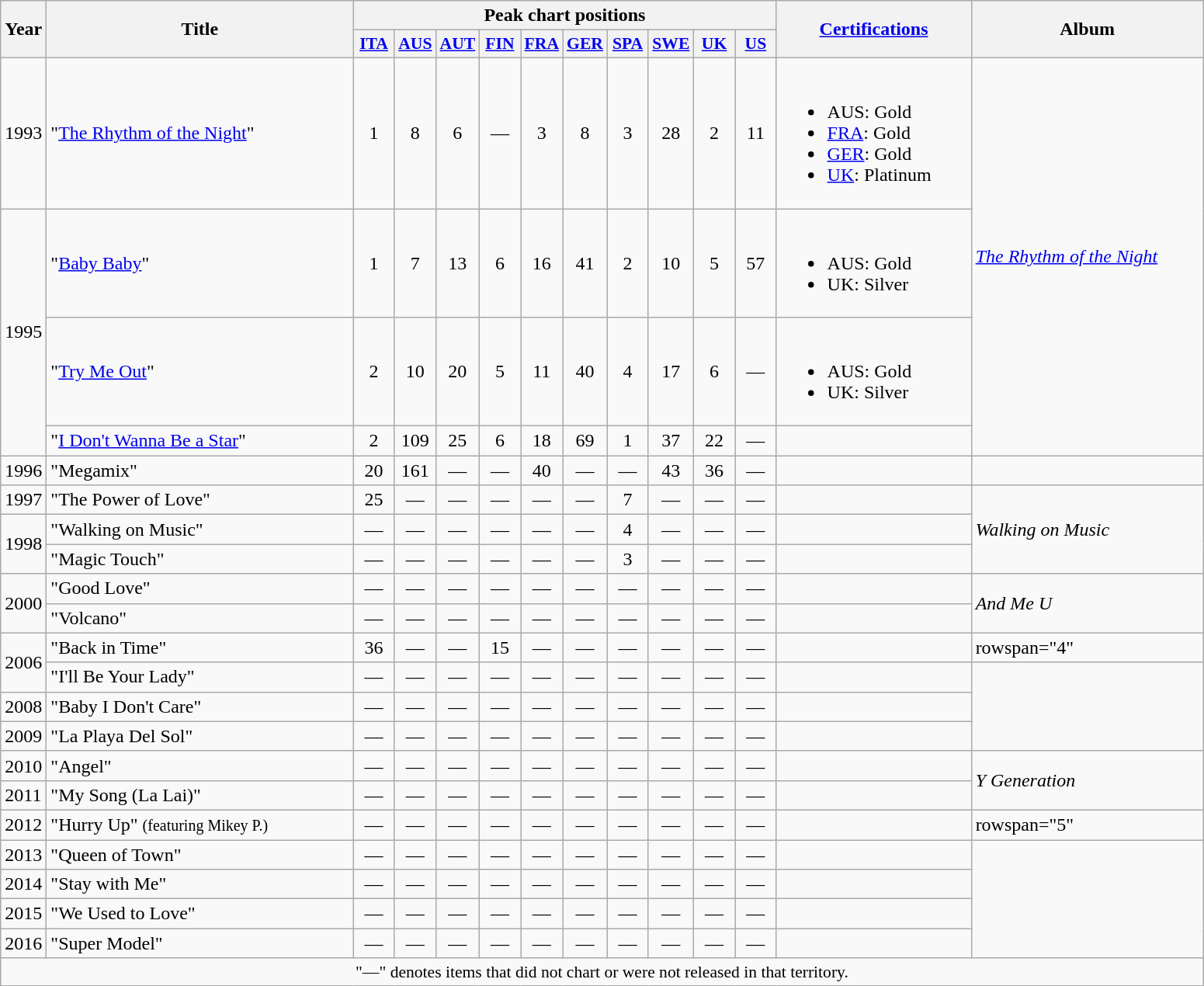<table class="wikitable">
<tr>
<th rowspan="2" style="width:2em;">Year</th>
<th rowspan="2" style="width:16em;">Title</th>
<th colspan="10">Peak chart positions</th>
<th rowspan="2" style="width:10em;"><a href='#'>Certifications</a></th>
<th rowspan="2" style="width:12em;">Album</th>
</tr>
<tr>
<th style="width:2em;font-size:90%;"><a href='#'>ITA</a><br></th>
<th style="width:2em;font-size:90%;"><a href='#'>AUS</a><br></th>
<th style="width:2em;font-size:90%;"><a href='#'>AUT</a><br></th>
<th style="width:2em;font-size:90%;"><a href='#'>FIN</a><br></th>
<th style="width:2em;font-size:90%;"><a href='#'>FRA</a><br></th>
<th style="width:2em;font-size:90%;"><a href='#'>GER</a><br></th>
<th style="width:2em;font-size:90%;"><a href='#'>SPA</a><br></th>
<th style="width:2em;font-size:90%;"><a href='#'>SWE</a><br></th>
<th style="width:2em;font-size:90%;"><a href='#'>UK</a><br></th>
<th style="width:2em;font-size:90%;"><a href='#'>US</a><br></th>
</tr>
<tr>
<td>1993</td>
<td>"<a href='#'>The Rhythm of the Night</a>"</td>
<td align="center">1</td>
<td align="center">8</td>
<td align="center">6</td>
<td align="center">—</td>
<td align="center">3</td>
<td align="center">8</td>
<td align="center">3</td>
<td align="center">28</td>
<td align="center">2</td>
<td align="center">11</td>
<td><br><ul><li>AUS: Gold</li><li><a href='#'>FRA</a>: Gold</li><li><a href='#'>GER</a>: Gold</li><li><a href='#'>UK</a>: Platinum</li></ul></td>
<td rowspan="4"><em><a href='#'>The Rhythm of the Night</a></em></td>
</tr>
<tr>
<td rowspan="3">1995</td>
<td>"<a href='#'>Baby Baby</a>"</td>
<td align="center">1</td>
<td align="center">7</td>
<td align="center">13</td>
<td align="center">6</td>
<td align="center">16</td>
<td align="center">41</td>
<td align="center">2</td>
<td align="center">10</td>
<td align="center">5</td>
<td align="center">57</td>
<td><br><ul><li>AUS: Gold</li><li>UK: Silver</li></ul></td>
</tr>
<tr>
<td>"<a href='#'>Try Me Out</a>"</td>
<td align="center">2</td>
<td align="center">10</td>
<td align="center">20</td>
<td align="center">5</td>
<td align="center">11</td>
<td align="center">40</td>
<td align="center">4</td>
<td align="center">17</td>
<td align="center">6</td>
<td align="center">—</td>
<td><br><ul><li>AUS: Gold</li><li>UK: Silver</li></ul></td>
</tr>
<tr>
<td>"<a href='#'>I Don't Wanna Be a Star</a>"</td>
<td align="center">2</td>
<td align="center">109</td>
<td align="center">25</td>
<td align="center">6</td>
<td align="center">18</td>
<td align="center">69</td>
<td align="center">1</td>
<td align="center">37</td>
<td align="center">22</td>
<td align="center">—</td>
<td></td>
</tr>
<tr>
<td>1996</td>
<td>"Megamix"</td>
<td align="center">20</td>
<td align="center">161</td>
<td align="center">—</td>
<td align="center">—</td>
<td align="center">40</td>
<td align="center">—</td>
<td align="center">—</td>
<td align="center">43</td>
<td align="center">36</td>
<td align="center">—</td>
<td></td>
<td></td>
</tr>
<tr>
<td>1997</td>
<td>"The Power of Love"</td>
<td align="center">25</td>
<td align="center">—</td>
<td align="center">—</td>
<td align="center">—</td>
<td align="center">—</td>
<td align="center">—</td>
<td align="center">7</td>
<td align="center">—</td>
<td align="center">—</td>
<td align="center">—</td>
<td></td>
<td rowspan="3"><em>Walking on Music</em></td>
</tr>
<tr>
<td rowspan="2">1998</td>
<td>"Walking on Music"</td>
<td align="center">—</td>
<td align="center">—</td>
<td align="center">—</td>
<td align="center">—</td>
<td align="center">—</td>
<td align="center">—</td>
<td align="center">4</td>
<td align="center">—</td>
<td align="center">—</td>
<td align="center">—</td>
<td></td>
</tr>
<tr>
<td>"Magic Touch"</td>
<td align="center">—</td>
<td align="center">—</td>
<td align="center">—</td>
<td align="center">—</td>
<td align="center">—</td>
<td align="center">—</td>
<td align="center">3</td>
<td align="center">—</td>
<td align="center">—</td>
<td align="center">—</td>
<td></td>
</tr>
<tr>
<td rowspan="2">2000</td>
<td>"Good Love"</td>
<td align="center">—</td>
<td align="center">—</td>
<td align="center">—</td>
<td align="center">—</td>
<td align="center">—</td>
<td align="center">—</td>
<td align="center">—</td>
<td align="center">—</td>
<td align="center">—</td>
<td align="center">—</td>
<td></td>
<td rowspan="2"><em>And Me U</em></td>
</tr>
<tr>
<td>"Volcano"</td>
<td align="center">—</td>
<td align="center">—</td>
<td align="center">—</td>
<td align="center">—</td>
<td align="center">—</td>
<td align="center">—</td>
<td align="center">—</td>
<td align="center">—</td>
<td align="center">—</td>
<td align="center">—</td>
<td></td>
</tr>
<tr>
<td rowspan="2">2006</td>
<td>"Back in Time"</td>
<td align="center">36</td>
<td align="center">—</td>
<td align="center">—</td>
<td align="center">15</td>
<td align="center">—</td>
<td align="center">—</td>
<td align="center">—</td>
<td align="center">—</td>
<td align="center">—</td>
<td align="center">—</td>
<td></td>
<td>rowspan="4" </td>
</tr>
<tr>
<td>"I'll Be Your Lady"</td>
<td align="center">—</td>
<td align="center">—</td>
<td align="center">—</td>
<td align="center">—</td>
<td align="center">—</td>
<td align="center">—</td>
<td align="center">—</td>
<td align="center">—</td>
<td align="center">—</td>
<td align="center">—</td>
<td></td>
</tr>
<tr>
<td>2008</td>
<td>"Baby I Don't Care"</td>
<td align="center">—</td>
<td align="center">—</td>
<td align="center">—</td>
<td align="center">—</td>
<td align="center">—</td>
<td align="center">—</td>
<td align="center">—</td>
<td align="center">—</td>
<td align="center">—</td>
<td align="center">—</td>
<td></td>
</tr>
<tr>
<td>2009</td>
<td>"La Playa Del Sol"</td>
<td align="center">—</td>
<td align="center">—</td>
<td align="center">—</td>
<td align="center">—</td>
<td align="center">—</td>
<td align="center">—</td>
<td align="center">—</td>
<td align="center">—</td>
<td align="center">—</td>
<td align="center">—</td>
<td></td>
</tr>
<tr>
<td>2010</td>
<td>"Angel"</td>
<td align="center">—</td>
<td align="center">—</td>
<td align="center">—</td>
<td align="center">—</td>
<td align="center">—</td>
<td align="center">—</td>
<td align="center">—</td>
<td align="center">—</td>
<td align="center">—</td>
<td align="center">—</td>
<td></td>
<td rowspan="2"><em>Y Generation</em></td>
</tr>
<tr>
<td>2011</td>
<td>"My Song (La Lai)"</td>
<td align="center">—</td>
<td align="center">—</td>
<td align="center">—</td>
<td align="center">—</td>
<td align="center">—</td>
<td align="center">—</td>
<td align="center">—</td>
<td align="center">—</td>
<td align="center">—</td>
<td align="center">—</td>
<td></td>
</tr>
<tr>
<td>2012</td>
<td>"Hurry Up" <small>(featuring Mikey P.)</small></td>
<td align="center">—</td>
<td align="center">—</td>
<td align="center">—</td>
<td align="center">—</td>
<td align="center">—</td>
<td align="center">—</td>
<td align="center">—</td>
<td align="center">—</td>
<td align="center">—</td>
<td align="center">—</td>
<td></td>
<td>rowspan="5" </td>
</tr>
<tr>
<td>2013</td>
<td>"Queen of Town"</td>
<td align="center">—</td>
<td align="center">—</td>
<td align="center">—</td>
<td align="center">—</td>
<td align="center">—</td>
<td align="center">—</td>
<td align="center">—</td>
<td align="center">—</td>
<td align="center">—</td>
<td align="center">—</td>
<td></td>
</tr>
<tr>
<td>2014</td>
<td>"Stay with Me"</td>
<td align="center">—</td>
<td align="center">—</td>
<td align="center">—</td>
<td align="center">—</td>
<td align="center">—</td>
<td align="center">—</td>
<td align="center">—</td>
<td align="center">—</td>
<td align="center">—</td>
<td align="center">—</td>
<td></td>
</tr>
<tr>
<td>2015</td>
<td>"We Used to Love"</td>
<td align="center">—</td>
<td align="center">—</td>
<td align="center">—</td>
<td align="center">—</td>
<td align="center">—</td>
<td align="center">—</td>
<td align="center">—</td>
<td align="center">—</td>
<td align="center">—</td>
<td align="center">—</td>
<td></td>
</tr>
<tr>
<td>2016</td>
<td>"Super Model"</td>
<td align="center">—</td>
<td align="center">—</td>
<td align="center">—</td>
<td align="center">—</td>
<td align="center">—</td>
<td align="center">—</td>
<td align="center">—</td>
<td align="center">—</td>
<td align="center">—</td>
<td align="center">—</td>
<td></td>
</tr>
<tr>
<td align="center" colspan="15" style="font-size:90%">"—" denotes items that did not chart or were not released in that territory.</td>
</tr>
</table>
